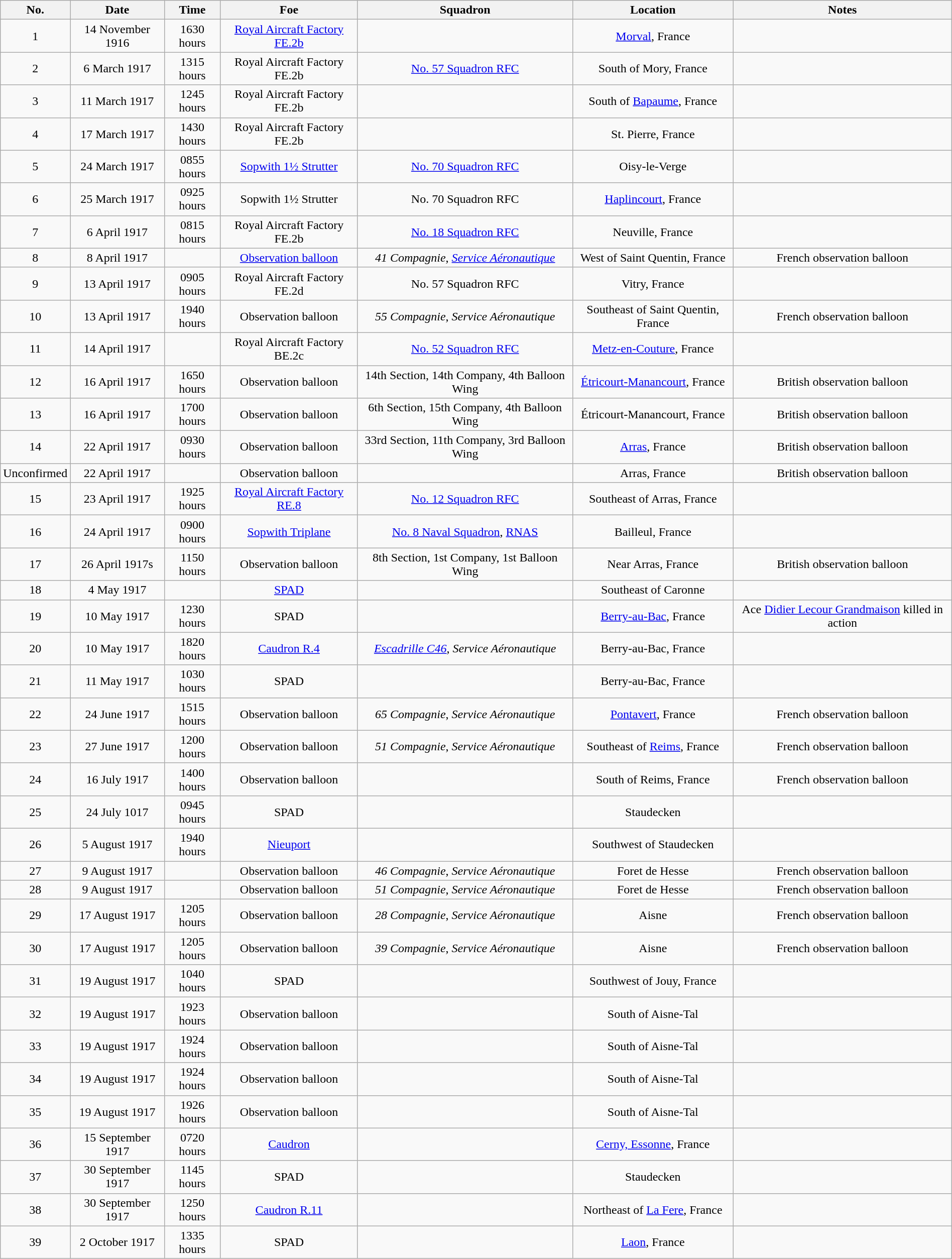<table class="wikitable" border="1" style="margin: 1em auto 1em auto">
<tr>
<th>No.</th>
<th>Date</th>
<th>Time</th>
<th>Foe</th>
<th>Squadron</th>
<th>Location</th>
<th>Notes</th>
</tr>
<tr>
<td align="center">1</td>
<td align="center">14 November 1916</td>
<td align="center">1630 hours</td>
<td align="center"><a href='#'>Royal Aircraft Factory FE.2b</a></td>
<td align="center"></td>
<td align="center"><a href='#'>Morval</a>, France</td>
<td align="center"></td>
</tr>
<tr>
<td align="center">2</td>
<td align="center">6 March 1917</td>
<td align="center">1315 hours</td>
<td align="center">Royal Aircraft Factory FE.2b</td>
<td align="center"><a href='#'>No. 57 Squadron RFC</a></td>
<td align="center">South of Mory, France</td>
<td align="center"></td>
</tr>
<tr>
<td align="center">3</td>
<td align="center">11 March 1917</td>
<td align="center">1245 hours</td>
<td align="center">Royal Aircraft Factory FE.2b</td>
<td align="center"></td>
<td align="center">South of <a href='#'>Bapaume</a>, France</td>
<td align="center"></td>
</tr>
<tr>
<td align="center">4</td>
<td align="center">17 March 1917</td>
<td align="center">1430 hours</td>
<td align="center">Royal Aircraft Factory FE.2b</td>
<td align="center"></td>
<td align="center">St. Pierre, France</td>
<td align="center"></td>
</tr>
<tr>
<td align="center">5</td>
<td align="center">24 March 1917</td>
<td align="center">0855 hours</td>
<td align="center"><a href='#'>Sopwith 1½ Strutter</a></td>
<td align="center"><a href='#'>No. 70 Squadron RFC</a></td>
<td align="center">Oisy-le-Verge</td>
<td align="center"></td>
</tr>
<tr>
<td align="center">6</td>
<td align="center">25 March 1917</td>
<td align="center">0925 hours</td>
<td align="center">Sopwith 1½ Strutter</td>
<td align="center">No. 70 Squadron RFC</td>
<td align="center"><a href='#'>Haplincourt</a>, France</td>
<td align="center"></td>
</tr>
<tr>
<td align="center">7</td>
<td align="center">6 April 1917</td>
<td align="center">0815 hours</td>
<td align="center">Royal Aircraft Factory FE.2b</td>
<td align="center"><a href='#'>No. 18 Squadron RFC</a></td>
<td align="center">Neuville, France</td>
<td align="center"></td>
</tr>
<tr>
<td align="center">8</td>
<td align="center">8 April 1917</td>
<td align="center"></td>
<td align="center"><a href='#'>Observation balloon</a></td>
<td align="center"><em>41 Compagnie</em>, <em><a href='#'>Service Aéronautique</a></em></td>
<td align="center">West of Saint Quentin, France</td>
<td align="center">French observation balloon</td>
</tr>
<tr>
<td align="center">9</td>
<td align="center">13 April 1917</td>
<td align="center">0905 hours</td>
<td align="center">Royal Aircraft Factory FE.2d</td>
<td align="center">No. 57 Squadron RFC</td>
<td align="center">Vitry, France</td>
<td align="center"></td>
</tr>
<tr>
<td align="center">10</td>
<td align="center">13 April 1917</td>
<td align="center">1940 hours</td>
<td align="center">Observation balloon</td>
<td align="center"><em>55 Compagnie</em>, <em>Service Aéronautique</em></td>
<td align="center">Southeast of Saint Quentin, France</td>
<td align="center">French observation balloon</td>
</tr>
<tr>
<td align="center">11</td>
<td align="center">14 April 1917</td>
<td align="center"></td>
<td align="center">Royal Aircraft Factory BE.2c</td>
<td align="center"><a href='#'>No. 52 Squadron RFC</a></td>
<td align="center"><a href='#'>Metz-en-Couture</a>, France</td>
<td align="center"></td>
</tr>
<tr>
<td align="center">12</td>
<td align="center">16 April 1917</td>
<td align="center">1650 hours</td>
<td align="center">Observation balloon</td>
<td align="center">14th Section, 14th Company, 4th Balloon Wing</td>
<td align="center"><a href='#'>Étricourt-Manancourt</a>, France</td>
<td align="center">British observation balloon</td>
</tr>
<tr>
<td align="center">13</td>
<td align="center">16 April 1917</td>
<td align="center">1700 hours</td>
<td align="center">Observation balloon</td>
<td align="center">6th Section, 15th Company, 4th Balloon Wing</td>
<td align="center">Étricourt-Manancourt, France</td>
<td align="center">British observation balloon</td>
</tr>
<tr>
<td align="center">14</td>
<td align="center">22 April 1917</td>
<td align="center">0930 hours</td>
<td align="center">Observation balloon</td>
<td align="center">33rd Section, 11th Company, 3rd Balloon Wing</td>
<td align="center"><a href='#'>Arras</a>, France</td>
<td align="center">British observation balloon</td>
</tr>
<tr>
<td align="center">Unconfirmed</td>
<td align="center">22 April 1917</td>
<td align="center"></td>
<td align="center">Observation balloon</td>
<td align="center"></td>
<td align="center">Arras, France</td>
<td align="center">British observation balloon</td>
</tr>
<tr>
<td align="center">15</td>
<td align="center">23 April 1917</td>
<td align="center">1925 hours</td>
<td align="center"><a href='#'>Royal Aircraft Factory RE.8</a></td>
<td align="center"><a href='#'>No. 12 Squadron RFC</a></td>
<td align="center">Southeast of Arras, France</td>
<td align="center"></td>
</tr>
<tr>
<td align="center">16</td>
<td align="center">24 April 1917</td>
<td align="center">0900 hours</td>
<td align="center"><a href='#'>Sopwith Triplane</a></td>
<td align="center"><a href='#'>No. 8 Naval Squadron</a>, <a href='#'>RNAS</a></td>
<td align="center">Bailleul, France</td>
<td align="center"></td>
</tr>
<tr>
<td align="center">17</td>
<td align="center">26 April 1917s</td>
<td align="center">1150 hours</td>
<td align="center">Observation balloon</td>
<td align="center">8th Section, 1st Company, 1st Balloon Wing</td>
<td align="center">Near Arras, France</td>
<td align="center">British observation balloon</td>
</tr>
<tr>
<td align="center">18</td>
<td align="center">4 May 1917</td>
<td align="center"></td>
<td align="center"><a href='#'>SPAD</a></td>
<td align="center"></td>
<td align="center">Southeast of Caronne</td>
<td align="center"></td>
</tr>
<tr>
<td align="center">19</td>
<td align="center">10 May 1917</td>
<td align="center">1230 hours</td>
<td align="center">SPAD</td>
<td align="center"></td>
<td align="center"><a href='#'>Berry-au-Bac</a>, France</td>
<td align="center">Ace <a href='#'>Didier Lecour Grandmaison</a> killed in action</td>
</tr>
<tr>
<td align="center">20</td>
<td align="center">10 May 1917</td>
<td align="center">1820 hours</td>
<td align="center"><a href='#'>Caudron R.4</a></td>
<td align="center"><em><a href='#'>Escadrille C46</a></em>, <em>Service Aéronautique</em></td>
<td align="center">Berry-au-Bac, France</td>
<td align="center"></td>
</tr>
<tr>
<td align="center">21</td>
<td align="center">11 May 1917</td>
<td align="center">1030 hours</td>
<td align="center">SPAD</td>
<td align="center"></td>
<td align="center">Berry-au-Bac, France</td>
<td align="center"></td>
</tr>
<tr>
<td align="center">22</td>
<td align="center">24 June 1917</td>
<td align="center">1515 hours</td>
<td align="center">Observation balloon</td>
<td align="center"><em>65 Compagnie</em>, <em>Service Aéronautique</em></td>
<td align="center"><a href='#'>Pontavert</a>, France</td>
<td align="center">French observation balloon</td>
</tr>
<tr>
<td align="center">23</td>
<td align="center">27 June 1917</td>
<td align="center">1200 hours</td>
<td align="center">Observation balloon</td>
<td align="center"><em>51 Compagnie</em>, <em>Service Aéronautique</em></td>
<td align="center">Southeast of <a href='#'>Reims</a>, France</td>
<td align="center">French observation balloon</td>
</tr>
<tr>
<td align="center">24</td>
<td align="center">16 July 1917</td>
<td align="center">1400 hours</td>
<td align="center">Observation balloon</td>
<td align="center"></td>
<td align="center">South of Reims, France</td>
<td align="center">French observation balloon</td>
</tr>
<tr>
<td align="center">25</td>
<td align="center">24 July 1017</td>
<td align="center">0945 hours</td>
<td align="center">SPAD</td>
<td align="center"></td>
<td align="center">Staudecken</td>
<td align="center"></td>
</tr>
<tr>
<td align="center">26</td>
<td align="center">5 August 1917</td>
<td align="center">1940 hours</td>
<td align="center"><a href='#'>Nieuport</a></td>
<td align="center"></td>
<td align="center">Southwest of Staudecken</td>
<td align="center"></td>
</tr>
<tr>
<td align="center">27</td>
<td align="center">9 August 1917</td>
<td align="center"></td>
<td align="center">Observation balloon</td>
<td align="center"><em>46 Compagnie</em>, <em>Service Aéronautique</em></td>
<td align="center">Foret de Hesse</td>
<td align="center">French observation balloon</td>
</tr>
<tr>
<td align="center">28</td>
<td align="center">9 August 1917</td>
<td align="center"></td>
<td align="center">Observation balloon</td>
<td align="center"><em>51 Compagnie</em>, <em>Service Aéronautique</em></td>
<td align="center">Foret de Hesse</td>
<td align="center">French observation balloon</td>
</tr>
<tr>
<td align="center">29</td>
<td align="center">17 August 1917</td>
<td align="center">1205 hours</td>
<td align="center">Observation balloon</td>
<td align="center"><em>28 Compagnie</em>, <em>Service Aéronautique</em></td>
<td align="center">Aisne</td>
<td align="center">French observation balloon</td>
</tr>
<tr>
<td align="center">30</td>
<td align="center">17 August 1917</td>
<td align="center">1205 hours</td>
<td align="center">Observation balloon</td>
<td align="center"><em>39 Compagnie</em>, <em>Service Aéronautique</em></td>
<td align="center">Aisne</td>
<td align="center">French observation balloon</td>
</tr>
<tr>
<td align="center">31</td>
<td align="center">19 August 1917</td>
<td align="center">1040 hours</td>
<td align="center">SPAD</td>
<td align="center"></td>
<td align="center">Southwest of Jouy, France</td>
<td align="center"></td>
</tr>
<tr>
<td align="center">32</td>
<td align="center">19 August 1917</td>
<td align="center">1923 hours</td>
<td align="center">Observation balloon</td>
<td align="center"></td>
<td align="center">South of Aisne-Tal</td>
<td align="center"></td>
</tr>
<tr>
<td align="center">33</td>
<td align="center">19 August 1917</td>
<td align="center">1924 hours</td>
<td align="center">Observation balloon</td>
<td align="center"></td>
<td align="center">South of Aisne-Tal</td>
<td align="center"></td>
</tr>
<tr>
<td align="center">34</td>
<td align="center">19 August 1917</td>
<td align="center">1924 hours</td>
<td align="center">Observation balloon</td>
<td align="center"></td>
<td align="center">South of Aisne-Tal</td>
<td align="center"></td>
</tr>
<tr>
<td align="center">35</td>
<td align="center">19 August 1917</td>
<td align="center">1926 hours</td>
<td align="center">Observation balloon</td>
<td align="center"></td>
<td align="center">South of Aisne-Tal</td>
<td align="center"></td>
</tr>
<tr>
<td align="center">36</td>
<td align="center">15 September 1917</td>
<td align="center">0720 hours</td>
<td align="center"><a href='#'>Caudron</a></td>
<td align="center"></td>
<td align="center"><a href='#'>Cerny, Essonne</a>, France</td>
<td align="center"></td>
</tr>
<tr>
<td align="center">37</td>
<td align="center">30 September 1917</td>
<td align="center">1145 hours</td>
<td align="center">SPAD</td>
<td align="center"></td>
<td align="center">Staudecken</td>
<td align="center"></td>
</tr>
<tr>
<td align="center">38</td>
<td align="center">30 September 1917</td>
<td align="center">1250 hours</td>
<td align="center"><a href='#'>Caudron R.11</a></td>
<td align="center"></td>
<td align="center">Northeast of <a href='#'>La Fere</a>, France</td>
<td align="center"></td>
</tr>
<tr>
<td align="center">39</td>
<td align="center">2 October 1917</td>
<td align="center">1335 hours</td>
<td align="center">SPAD</td>
<td align="center"></td>
<td align="center"><a href='#'>Laon</a>, France</td>
<td align="center"></td>
</tr>
</table>
